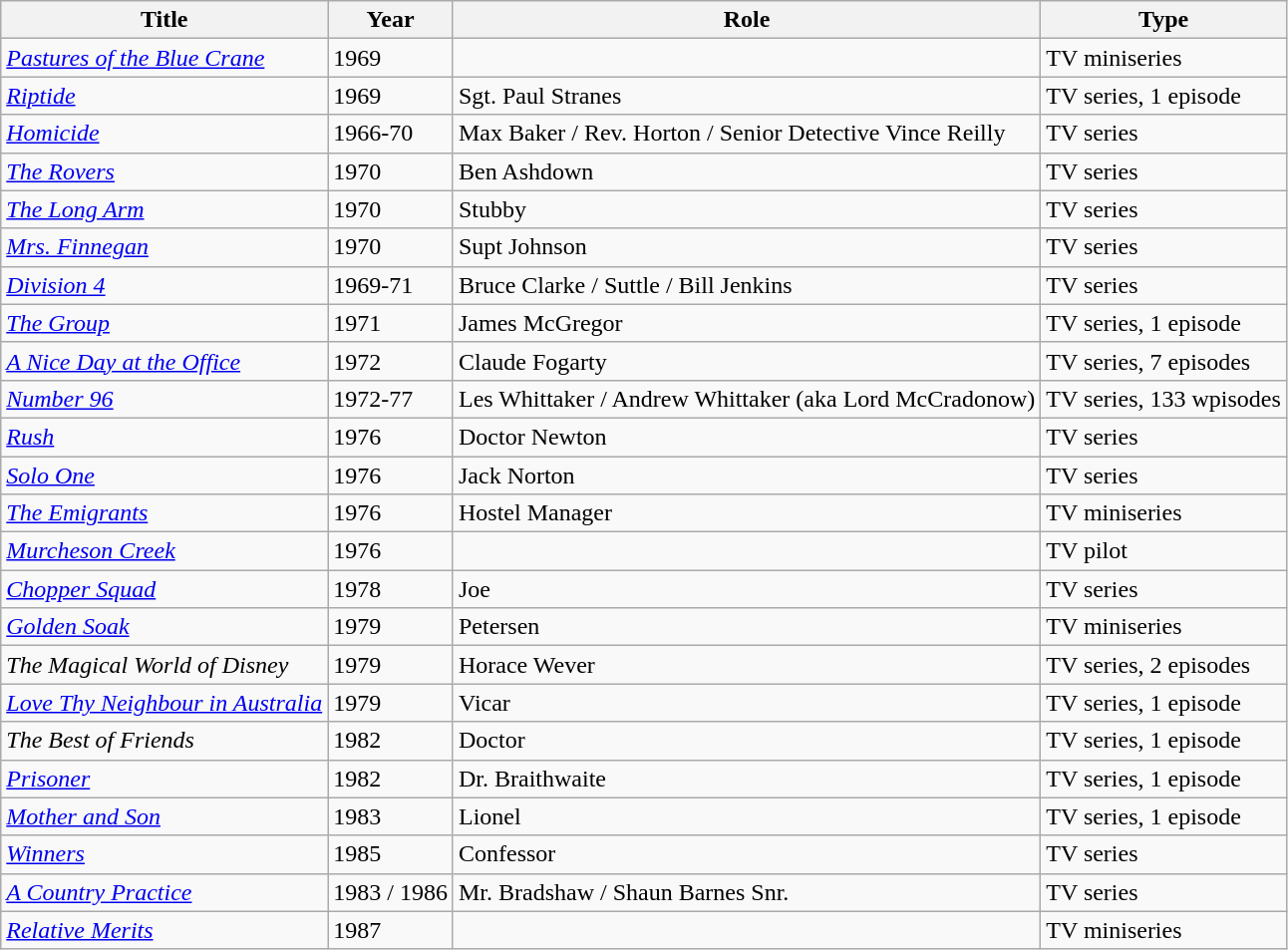<table class="wikitable">
<tr>
<th>Title</th>
<th>Year</th>
<th>Role</th>
<th>Type</th>
</tr>
<tr>
<td><em><a href='#'>Pastures of the Blue Crane</a></em></td>
<td>1969</td>
<td></td>
<td>TV miniseries</td>
</tr>
<tr>
<td><em><a href='#'>Riptide</a></em></td>
<td>1969</td>
<td>Sgt. Paul Stranes</td>
<td>TV series, 1 episode</td>
</tr>
<tr>
<td><em><a href='#'>Homicide</a></em></td>
<td>1966-70</td>
<td>Max Baker / Rev. Horton / Senior  Detective Vince Reilly</td>
<td>TV series</td>
</tr>
<tr>
<td><em><a href='#'>The Rovers</a></em></td>
<td>1970</td>
<td>Ben Ashdown</td>
<td>TV series</td>
</tr>
<tr>
<td><em><a href='#'>The Long Arm</a></em></td>
<td>1970</td>
<td>Stubby</td>
<td>TV series</td>
</tr>
<tr>
<td><em><a href='#'>Mrs. Finnegan</a></em></td>
<td>1970</td>
<td>Supt  Johnson</td>
<td>TV series</td>
</tr>
<tr>
<td><em><a href='#'>Division 4</a></em></td>
<td>1969-71</td>
<td>Bruce Clarke / Suttle / Bill Jenkins</td>
<td>TV series</td>
</tr>
<tr>
<td><em><a href='#'>The Group</a></em></td>
<td>1971</td>
<td>James McGregor</td>
<td>TV series, 1 episode</td>
</tr>
<tr>
<td><em><a href='#'>A Nice Day at the Office</a></em></td>
<td>1972</td>
<td>Claude Fogarty</td>
<td>TV series, 7 episodes</td>
</tr>
<tr>
<td><em><a href='#'>Number 96</a></em></td>
<td>1972-77</td>
<td>Les Whittaker / Andrew Whittaker (aka Lord McCradonow)</td>
<td>TV series, 133 wpisodes</td>
</tr>
<tr>
<td><em><a href='#'>Rush</a></em></td>
<td>1976</td>
<td>Doctor Newton</td>
<td>TV series</td>
</tr>
<tr>
<td><em><a href='#'>Solo One</a></em></td>
<td>1976</td>
<td>Jack Norton</td>
<td>TV series</td>
</tr>
<tr>
<td><em><a href='#'>The Emigrants</a></em></td>
<td>1976</td>
<td>Hostel Manager</td>
<td>TV miniseries</td>
</tr>
<tr>
<td><em><a href='#'>Murcheson Creek</a></em></td>
<td>1976</td>
<td></td>
<td>TV pilot</td>
</tr>
<tr>
<td><em><a href='#'>Chopper Squad</a></em></td>
<td>1978</td>
<td>Joe</td>
<td>TV series</td>
</tr>
<tr>
<td><em><a href='#'>Golden Soak</a></em></td>
<td>1979</td>
<td>Petersen</td>
<td>TV miniseries</td>
</tr>
<tr>
<td><em>The Magical World of Disney</em></td>
<td>1979</td>
<td>Horace Wever</td>
<td>TV series, 2 episodes</td>
</tr>
<tr>
<td><em><a href='#'>Love Thy Neighbour in Australia</a></em></td>
<td>1979</td>
<td>Vicar</td>
<td>TV series, 1 episode</td>
</tr>
<tr>
<td><em>The Best of Friends</em></td>
<td>1982</td>
<td>Doctor</td>
<td>TV series, 1 episode</td>
</tr>
<tr>
<td><em><a href='#'>Prisoner</a></em></td>
<td>1982</td>
<td>Dr. Braithwaite</td>
<td>TV series, 1 episode</td>
</tr>
<tr>
<td><em><a href='#'>Mother and Son</a></em></td>
<td>1983</td>
<td>Lionel</td>
<td>TV series, 1 episode</td>
</tr>
<tr>
<td><em><a href='#'>Winners</a></em></td>
<td>1985</td>
<td>Confessor</td>
<td>TV series</td>
</tr>
<tr>
<td><em><a href='#'>A Country Practice</a></em></td>
<td>1983 / 1986</td>
<td>Mr. Bradshaw / Shaun Barnes Snr.</td>
<td>TV series</td>
</tr>
<tr>
<td><em><a href='#'>Relative Merits</a></em></td>
<td>1987</td>
<td></td>
<td>TV miniseries</td>
</tr>
</table>
